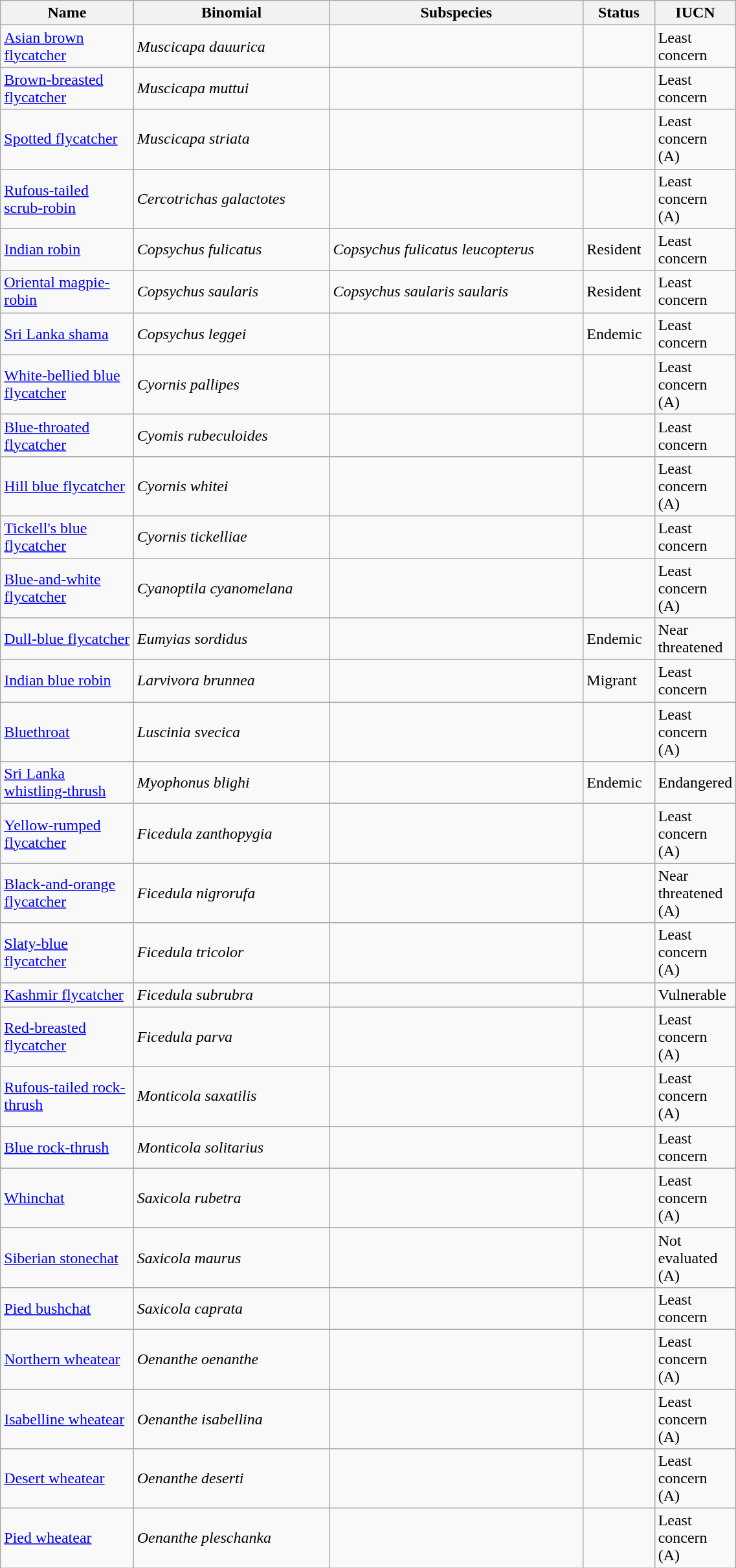<table width=60% class="wikitable">
<tr>
<th width=20%>Name</th>
<th width=30%>Binomial</th>
<th width=40%>Subspecies</th>
<th width=30%>Status</th>
<th width=30%>IUCN</th>
</tr>
<tr>
<td><a href='#'>Asian brown flycatcher</a><br></td>
<td><em>Muscicapa dauurica</em></td>
<td></td>
<td></td>
<td>Least concern</td>
</tr>
<tr>
<td><a href='#'>Brown-breasted flycatcher</a><br></td>
<td><em>Muscicapa muttui</em></td>
<td></td>
<td></td>
<td>Least concern</td>
</tr>
<tr>
<td><a href='#'>Spotted flycatcher</a><br></td>
<td><em>Muscicapa striata</em></td>
<td></td>
<td></td>
<td>Least concern<br>(A)</td>
</tr>
<tr>
<td><a href='#'>Rufous-tailed scrub-robin</a><br></td>
<td><em>Cercotrichas galactotes</em></td>
<td></td>
<td></td>
<td>Least concern<br>(A)</td>
</tr>
<tr>
<td><a href='#'>Indian robin</a><br>
</td>
<td><em>Copsychus fulicatus</em></td>
<td><em>Copsychus fulicatus leucopterus</em></td>
<td>Resident</td>
<td>Least concern</td>
</tr>
<tr>
<td><a href='#'>Oriental magpie-robin</a><br></td>
<td><em>Copsychus saularis</em></td>
<td><em>Copsychus saularis saularis</em></td>
<td>Resident</td>
<td>Least concern</td>
</tr>
<tr>
<td><a href='#'>Sri Lanka shama</a><br></td>
<td><em>Copsychus leggei</em></td>
<td></td>
<td>Endemic</td>
<td>Least concern</td>
</tr>
<tr>
<td><a href='#'>White-bellied blue flycatcher</a><br>
</td>
<td><em>Cyornis pallipes</em></td>
<td></td>
<td></td>
<td>Least concern<br>(A)</td>
</tr>
<tr>
<td><a href='#'>Blue-throated flycatcher</a><br></td>
<td><em>Cyomis rubeculoides</em></td>
<td></td>
<td></td>
<td>Least concern</td>
</tr>
<tr>
<td><a href='#'>Hill blue flycatcher</a><br></td>
<td><em>Cyornis whitei</em></td>
<td></td>
<td></td>
<td>Least concern<br>(A)</td>
</tr>
<tr>
<td><a href='#'>Tickell's blue flycatcher</a><br></td>
<td><em>Cyornis tickelliae</em></td>
<td></td>
<td></td>
<td>Least concern</td>
</tr>
<tr>
<td><a href='#'>Blue-and-white flycatcher</a><br></td>
<td><em>Cyanoptila cyanomelana</em></td>
<td></td>
<td></td>
<td>Least concern<br>(A)</td>
</tr>
<tr>
<td><a href='#'>Dull-blue flycatcher</a><br></td>
<td><em>Eumyias sordidus</em></td>
<td></td>
<td>Endemic</td>
<td>Near threatened</td>
</tr>
<tr>
<td><a href='#'>Indian blue robin</a><br></td>
<td><em>Larvivora brunnea</em></td>
<td></td>
<td>Migrant</td>
<td>Least concern</td>
</tr>
<tr>
<td><a href='#'>Bluethroat</a><br></td>
<td><em>Luscinia svecica</em></td>
<td></td>
<td></td>
<td>Least concern<br>(A)</td>
</tr>
<tr>
<td><a href='#'>Sri Lanka whistling-thrush</a><br>
</td>
<td><em>Myophonus blighi</em></td>
<td></td>
<td>Endemic</td>
<td>Endangered</td>
</tr>
<tr>
<td><a href='#'>Yellow-rumped flycatcher</a><br></td>
<td><em>Ficedula zanthopygia</em></td>
<td></td>
<td></td>
<td>Least concern<br>(A)</td>
</tr>
<tr>
<td><a href='#'>Black-and-orange flycatcher</a><br></td>
<td><em>Ficedula nigrorufa</em></td>
<td></td>
<td></td>
<td>Near threatened<br>(A)</td>
</tr>
<tr>
<td><a href='#'>Slaty-blue flycatcher</a><br>
</td>
<td><em>Ficedula tricolor</em></td>
<td></td>
<td></td>
<td>Least concern<br>(A)</td>
</tr>
<tr>
<td><a href='#'>Kashmir flycatcher</a><br></td>
<td><em>Ficedula subrubra</em></td>
<td></td>
<td></td>
<td>Vulnerable</td>
</tr>
<tr>
<td><a href='#'>Red-breasted flycatcher</a><br></td>
<td><em>Ficedula parva</em></td>
<td></td>
<td></td>
<td>Least concern<br>(A)</td>
</tr>
<tr>
<td><a href='#'>Rufous-tailed rock-thrush</a><br></td>
<td><em>Monticola saxatilis</em></td>
<td></td>
<td></td>
<td>Least concern<br>(A)</td>
</tr>
<tr>
<td><a href='#'>Blue rock-thrush</a><br></td>
<td><em>Monticola solitarius</em></td>
<td></td>
<td></td>
<td>Least concern</td>
</tr>
<tr>
<td><a href='#'>Whinchat</a><br></td>
<td><em>Saxicola rubetra</em></td>
<td></td>
<td></td>
<td>Least concern<br>(A)</td>
</tr>
<tr>
<td><a href='#'>Siberian stonechat</a><br></td>
<td><em>Saxicola maurus</em></td>
<td></td>
<td></td>
<td>Not evaluated<br>(A)</td>
</tr>
<tr>
<td><a href='#'>Pied bushchat</a><br>
</td>
<td><em>Saxicola caprata</em></td>
<td></td>
<td></td>
<td>Least concern</td>
</tr>
<tr>
<td><a href='#'>Northern wheatear</a><br></td>
<td><em>Oenanthe oenanthe</em></td>
<td></td>
<td></td>
<td>Least concern<br>(A)</td>
</tr>
<tr>
<td><a href='#'>Isabelline wheatear</a><br></td>
<td><em>Oenanthe isabellina</em></td>
<td></td>
<td></td>
<td>Least concern<br>(A)</td>
</tr>
<tr>
<td><a href='#'>Desert wheatear</a><br></td>
<td><em>Oenanthe deserti</em></td>
<td></td>
<td></td>
<td>Least concern<br>(A)</td>
</tr>
<tr>
<td><a href='#'>Pied wheatear</a><br></td>
<td><em>Oenanthe pleschanka</em></td>
<td></td>
<td></td>
<td>Least concern<br>(A)</td>
</tr>
</table>
